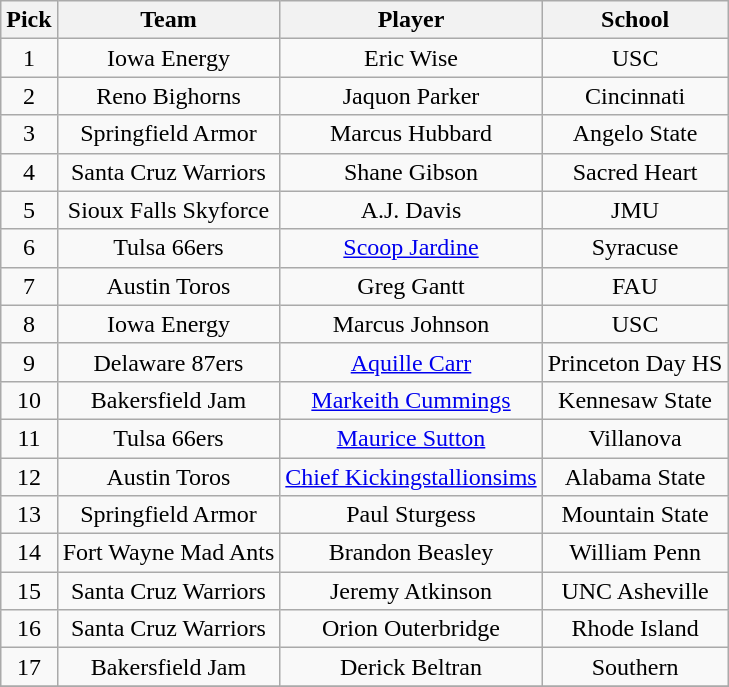<table class="wikitable" style="text-align:center">
<tr>
<th>Pick</th>
<th>Team</th>
<th>Player</th>
<th>School</th>
</tr>
<tr>
<td>1</td>
<td>Iowa Energy</td>
<td>Eric Wise</td>
<td>USC</td>
</tr>
<tr>
<td>2</td>
<td>Reno Bighorns</td>
<td>Jaquon Parker</td>
<td>Cincinnati</td>
</tr>
<tr>
<td>3</td>
<td>Springfield Armor</td>
<td>Marcus Hubbard</td>
<td>Angelo State</td>
</tr>
<tr>
<td>4</td>
<td>Santa Cruz Warriors</td>
<td>Shane Gibson</td>
<td>Sacred Heart</td>
</tr>
<tr>
<td>5</td>
<td>Sioux Falls Skyforce</td>
<td>A.J. Davis</td>
<td>JMU</td>
</tr>
<tr>
<td>6</td>
<td>Tulsa 66ers</td>
<td><a href='#'>Scoop Jardine</a></td>
<td>Syracuse</td>
</tr>
<tr>
<td>7</td>
<td>Austin Toros</td>
<td>Greg Gantt</td>
<td>FAU</td>
</tr>
<tr>
<td>8</td>
<td>Iowa Energy</td>
<td>Marcus Johnson</td>
<td>USC</td>
</tr>
<tr>
<td>9</td>
<td>Delaware 87ers</td>
<td><a href='#'>Aquille Carr</a></td>
<td>Princeton Day HS</td>
</tr>
<tr>
<td>10</td>
<td>Bakersfield Jam</td>
<td><a href='#'>Markeith Cummings</a></td>
<td>Kennesaw State</td>
</tr>
<tr>
<td>11</td>
<td>Tulsa 66ers</td>
<td><a href='#'>Maurice Sutton</a></td>
<td>Villanova</td>
</tr>
<tr>
<td>12</td>
<td>Austin Toros</td>
<td><a href='#'>Chief Kickingstallionsims</a></td>
<td>Alabama State</td>
</tr>
<tr>
<td>13</td>
<td>Springfield Armor</td>
<td>Paul Sturgess</td>
<td>Mountain State</td>
</tr>
<tr>
<td>14</td>
<td>Fort Wayne Mad Ants</td>
<td>Brandon Beasley</td>
<td>William Penn</td>
</tr>
<tr>
<td>15</td>
<td>Santa Cruz Warriors</td>
<td>Jeremy Atkinson</td>
<td>UNC Asheville</td>
</tr>
<tr>
<td>16</td>
<td>Santa Cruz Warriors</td>
<td>Orion Outerbridge</td>
<td>Rhode Island</td>
</tr>
<tr>
<td>17</td>
<td>Bakersfield Jam</td>
<td>Derick Beltran</td>
<td>Southern</td>
</tr>
<tr>
</tr>
</table>
